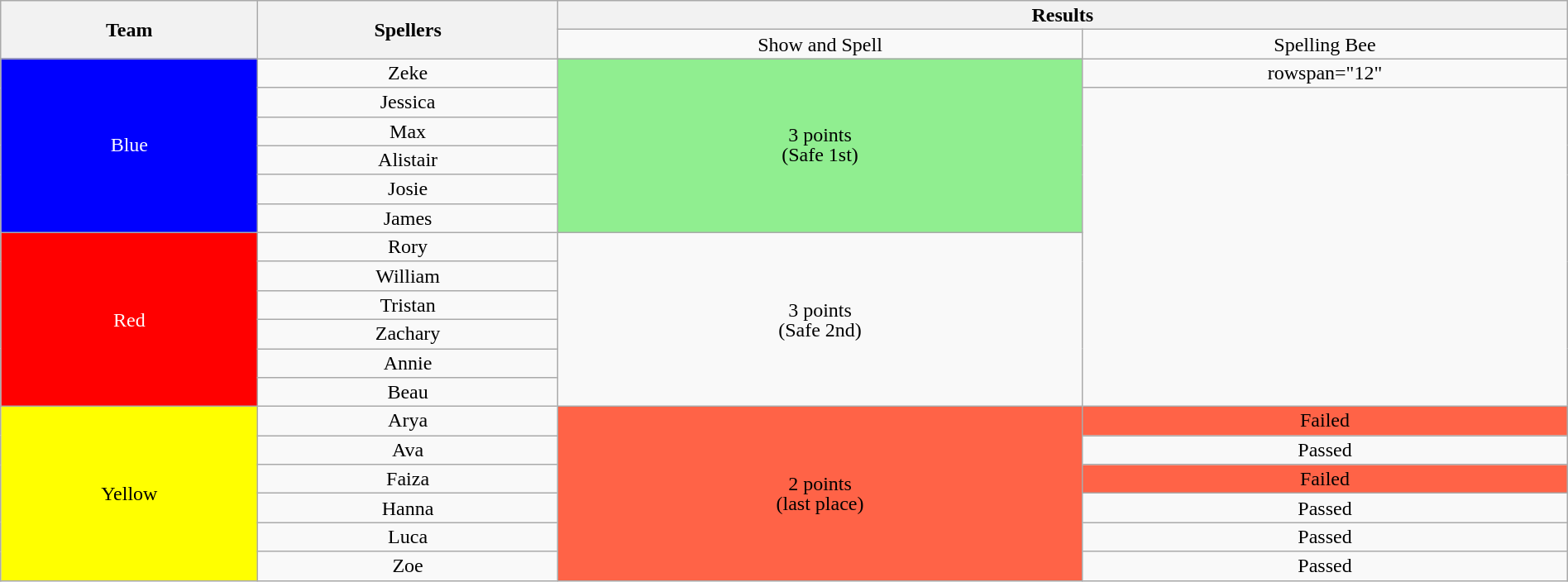<table class="wikitable plainrowheaders" style="text-align:center; line-height:16px; width:100%;">
<tr>
<th rowspan="2">Team</th>
<th rowspan="2">Spellers</th>
<th colspan="2">Results</th>
</tr>
<tr>
<td>Show and Spell</td>
<td>Spelling Bee</td>
</tr>
<tr>
<td rowspan="6" style="background: blue; color: white;">Blue</td>
<td>Zeke</td>
<td rowspan="6" style="background: lightgreen; color: black;">3 points<br>(Safe 1st)</td>
<td>rowspan="12" </td>
</tr>
<tr>
<td>Jessica </td>
</tr>
<tr>
<td>Max </td>
</tr>
<tr>
<td>Alistair </td>
</tr>
<tr>
<td>Josie </td>
</tr>
<tr>
<td>James </td>
</tr>
<tr>
<td rowspan="6" style="background: red; color: white;">Red</td>
<td>Rory</td>
<td rowspan="6">3 points<br>(Safe 2nd)</td>
</tr>
<tr>
<td>William </td>
</tr>
<tr>
<td>Tristan </td>
</tr>
<tr>
<td>Zachary </td>
</tr>
<tr>
<td>Annie </td>
</tr>
<tr>
<td>Beau </td>
</tr>
<tr>
<td rowspan="6" style="background: yellow; color: black;">Yellow</td>
<td>Arya</td>
<td rowspan="6" style="background: tomato; color: black;">2 points<br>(last place)</td>
<td style="background: tomato; color: black;">Failed</td>
</tr>
<tr>
<td>Ava </td>
<td>Passed</td>
</tr>
<tr>
<td>Faiza </td>
<td style="background: tomato; color: black;">Failed</td>
</tr>
<tr>
<td>Hanna </td>
<td>Passed</td>
</tr>
<tr>
<td>Luca </td>
<td>Passed</td>
</tr>
<tr>
<td>Zoe </td>
<td>Passed</td>
</tr>
</table>
